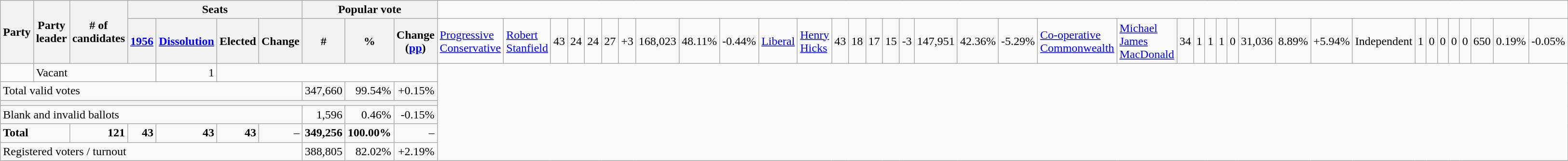<table class="wikitable">
<tr>
<th rowspan="2" colspan="2">Party</th>
<th rowspan="2">Party leader</th>
<th rowspan="2"># of<br>candidates</th>
<th colspan="4">Seats</th>
<th colspan="3">Popular vote</th>
</tr>
<tr>
<th><a href='#'>1956</a></th>
<th><span><a href='#'>Dissolution</a></span></th>
<th>Elected</th>
<th>Change</th>
<th>#</th>
<th>%</th>
<th>Change (<a href='#'>pp</a>)<br></th>
<td><a href='#'>Progressive Conservative</a></td>
<td><a href='#'>Robert Stanfield</a></td>
<td align="right">43</td>
<td align="right">24</td>
<td align="right">24</td>
<td align="right">27</td>
<td align="right">+3</td>
<td align="right">168,023</td>
<td align="right">48.11%</td>
<td align="right">-0.44%<br></td>
<td><a href='#'>Liberal</a></td>
<td><a href='#'>Henry Hicks</a></td>
<td align="right">43</td>
<td align="right">18</td>
<td align="right">17</td>
<td align="right">15</td>
<td align="right">-3</td>
<td align="right">147,951</td>
<td align="right">42.36%</td>
<td align="right">-5.29%<br></td>
<td><a href='#'>Co-operative Commonwealth</a></td>
<td><a href='#'>Michael James MacDonald</a></td>
<td align="right">34</td>
<td align="right">1</td>
<td align="right">1</td>
<td align="right">1</td>
<td align="right">0</td>
<td align="right">31,036</td>
<td align="right">8.89%</td>
<td align="right">+5.94%<br></td>
<td colspan=2>Independent</td>
<td align="right">1</td>
<td align="right">0</td>
<td align="right">0</td>
<td align="right">0</td>
<td align="right">0</td>
<td align="right">650</td>
<td align="right">0.19%</td>
<td align="right">-0.05%</td>
</tr>
<tr>
<td> </td>
<td colspan=4>Vacant</td>
<td align="right">1</td>
<td colspan=5> </td>
</tr>
<tr>
<td colspan="8">Total valid votes</td>
<td align="right">347,660</td>
<td align="right">99.54%</td>
<td align="right">+0.15%</td>
</tr>
<tr>
<th colspan="11"></th>
</tr>
<tr>
<td colspan="8">Blank and invalid ballots</td>
<td align="right">1,596</td>
<td align="right">0.46%</td>
<td align="right">-0.15%</td>
</tr>
<tr>
<td colspan=3><strong>Total</strong></td>
<td align="right"><strong>121</strong></td>
<td align="right"><strong>43</strong></td>
<td align="right"><strong>43</strong></td>
<td align="right"><strong>43</strong></td>
<td align="right">–</td>
<td align="right"><strong>349,256</strong></td>
<td align="right"><strong>100.00%</strong></td>
<td align="right">–</td>
</tr>
<tr>
<td colspan="8">Registered voters / turnout</td>
<td align="right">388,805</td>
<td align="right">82.02%</td>
<td align="right">+2.19%</td>
</tr>
</table>
